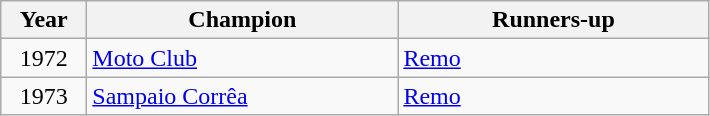<table class="wikitable">
<tr>
<th width=50>Year</th>
<th width=200>Champion</th>
<th width=200>Runners-up</th>
</tr>
<tr>
<td align=center>1972</td>
<td> <a href='#'>Moto Club</a></td>
<td> <a href='#'>Remo</a></td>
</tr>
<tr>
<td align=center>1973</td>
<td> <a href='#'>Sampaio Corrêa</a></td>
<td> <a href='#'>Remo</a></td>
</tr>
</table>
